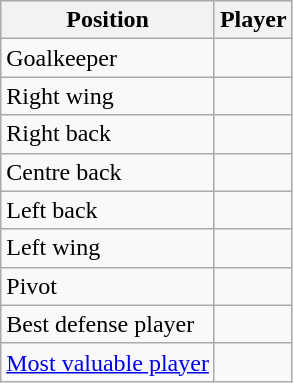<table class="wikitable">
<tr>
<th>Position</th>
<th>Player</th>
</tr>
<tr>
<td>Goalkeeper</td>
<td></td>
</tr>
<tr>
<td>Right wing</td>
<td></td>
</tr>
<tr>
<td>Right back</td>
<td></td>
</tr>
<tr>
<td>Centre back</td>
<td></td>
</tr>
<tr>
<td>Left back</td>
<td></td>
</tr>
<tr>
<td>Left wing</td>
<td></td>
</tr>
<tr>
<td>Pivot</td>
<td></td>
</tr>
<tr>
<td>Best defense player</td>
<td></td>
</tr>
<tr>
<td><a href='#'>Most valuable player</a></td>
<td></td>
</tr>
</table>
